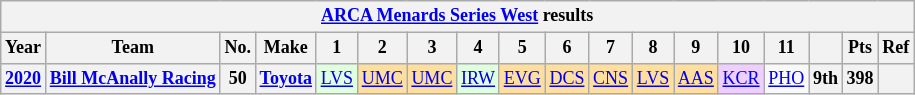<table class="wikitable" style="text-align:center; font-size:75%">
<tr>
<th colspan="18"><a href='#'>ARCA Menards Series West</a> results</th>
</tr>
<tr>
<th>Year</th>
<th>Team</th>
<th>No.</th>
<th>Make</th>
<th>1</th>
<th>2</th>
<th>3</th>
<th>4</th>
<th>5</th>
<th>6</th>
<th>7</th>
<th>8</th>
<th>9</th>
<th>10</th>
<th>11</th>
<th></th>
<th>Pts</th>
<th>Ref</th>
</tr>
<tr>
<th><a href='#'>2020</a></th>
<th><a href='#'>Bill McAnally Racing</a></th>
<th>50</th>
<th><a href='#'>Toyota</a></th>
<td style="background:#DFFFDF;"><a href='#'>LVS</a><br></td>
<td style="background:#FFDF9F;"><a href='#'>UMC</a><br></td>
<td style="background:#FFDF9F;"><a href='#'>UMC</a><br></td>
<td style="background:#DFFFDF;"><a href='#'>IRW</a><br></td>
<td style="background:#FFDF9F;"><a href='#'>EVG</a><br></td>
<td style="background:#FFDF9F;"><a href='#'>DCS</a><br></td>
<td style="background:#FFDF9F;"><a href='#'>CNS</a><br></td>
<td style="background:#FFDF9F;"><a href='#'>LVS</a><br></td>
<td style="background:#FFDF9F;"><a href='#'>AAS</a><br></td>
<td style="background:#EFCFFF;"><a href='#'>KCR</a><br></td>
<td><a href='#'>PHO</a></td>
<th>9th</th>
<th>398</th>
<th></th>
</tr>
</table>
